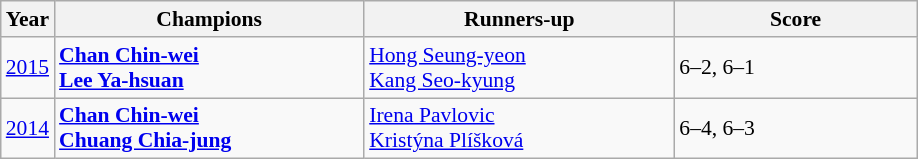<table class="wikitable" style="font-size:90%">
<tr>
<th>Year</th>
<th width="200">Champions</th>
<th width="200">Runners-up</th>
<th width="155">Score</th>
</tr>
<tr>
<td><a href='#'>2015</a></td>
<td> <strong><a href='#'>Chan Chin-wei</a></strong> <br>  <strong><a href='#'>Lee Ya-hsuan</a></strong></td>
<td> <a href='#'>Hong Seung-yeon</a> <br>  <a href='#'>Kang Seo-kyung</a></td>
<td>6–2, 6–1</td>
</tr>
<tr>
<td><a href='#'>2014</a></td>
<td> <strong><a href='#'>Chan Chin-wei</a></strong> <br>  <strong><a href='#'>Chuang Chia-jung</a></strong></td>
<td> <a href='#'>Irena Pavlovic</a> <br>  <a href='#'>Kristýna Plíšková</a></td>
<td>6–4, 6–3</td>
</tr>
</table>
